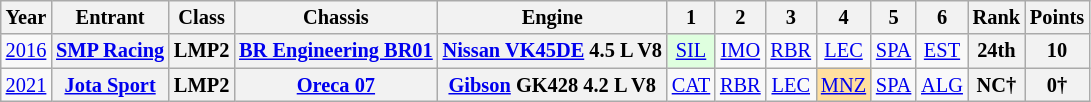<table class="wikitable" style="text-align:center; font-size:85%">
<tr>
<th>Year</th>
<th>Entrant</th>
<th>Class</th>
<th>Chassis</th>
<th>Engine</th>
<th>1</th>
<th>2</th>
<th>3</th>
<th>4</th>
<th>5</th>
<th>6</th>
<th>Rank</th>
<th>Points</th>
</tr>
<tr>
<td><a href='#'>2016</a></td>
<th nowrap><a href='#'>SMP Racing</a></th>
<th>LMP2</th>
<th nowrap><a href='#'>BR Engineering BR01</a></th>
<th nowrap><a href='#'>Nissan VK45DE</a> 4.5 L V8</th>
<td style="background:#DFFFDF;"><a href='#'>SIL</a><br></td>
<td><a href='#'>IMO</a></td>
<td><a href='#'>RBR</a></td>
<td><a href='#'>LEC</a></td>
<td><a href='#'>SPA</a></td>
<td><a href='#'>EST</a></td>
<th>24th</th>
<th>10</th>
</tr>
<tr>
<td><a href='#'>2021</a></td>
<th nowrap><a href='#'>Jota Sport</a></th>
<th>LMP2</th>
<th nowrap><a href='#'>Oreca 07</a></th>
<th nowrap><a href='#'>Gibson</a> GK428 4.2 L V8</th>
<td><a href='#'>CAT</a></td>
<td><a href='#'>RBR</a></td>
<td><a href='#'>LEC</a></td>
<td style="background:#FFDF9F;"><a href='#'>MNZ</a><br></td>
<td><a href='#'>SPA</a></td>
<td><a href='#'>ALG</a></td>
<th>NC†</th>
<th>0†</th>
</tr>
</table>
